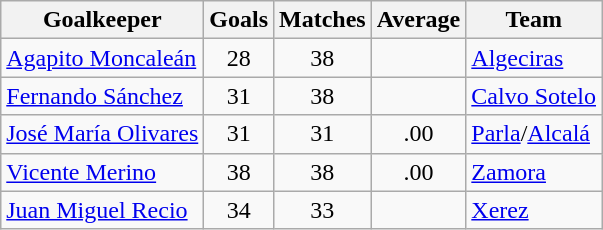<table class="wikitable sortable">
<tr>
<th>Goalkeeper</th>
<th>Goals</th>
<th>Matches</th>
<th>Average</th>
<th>Team</th>
</tr>
<tr>
<td> <a href='#'>Agapito Moncaleán</a></td>
<td style="text-align:center;">28</td>
<td style="text-align:center;">38</td>
<td style="text-align:center;"></td>
<td><a href='#'>Algeciras</a></td>
</tr>
<tr>
<td> <a href='#'>Fernando Sánchez</a></td>
<td style="text-align:center;">31</td>
<td style="text-align:center;">38</td>
<td style="text-align:center;"></td>
<td><a href='#'>Calvo Sotelo</a></td>
</tr>
<tr>
<td> <a href='#'>José María Olivares</a></td>
<td style="text-align:center;">31</td>
<td style="text-align:center;">31</td>
<td style="text-align:center;">.00</td>
<td><a href='#'>Parla</a>/<a href='#'>Alcalá</a></td>
</tr>
<tr>
<td> <a href='#'>Vicente Merino</a></td>
<td style="text-align:center;">38</td>
<td style="text-align:center;">38</td>
<td style="text-align:center;">.00</td>
<td><a href='#'>Zamora</a></td>
</tr>
<tr>
<td> <a href='#'>Juan Miguel Recio</a></td>
<td style="text-align:center;">34</td>
<td style="text-align:center;">33</td>
<td style="text-align:center;"></td>
<td><a href='#'>Xerez</a></td>
</tr>
</table>
